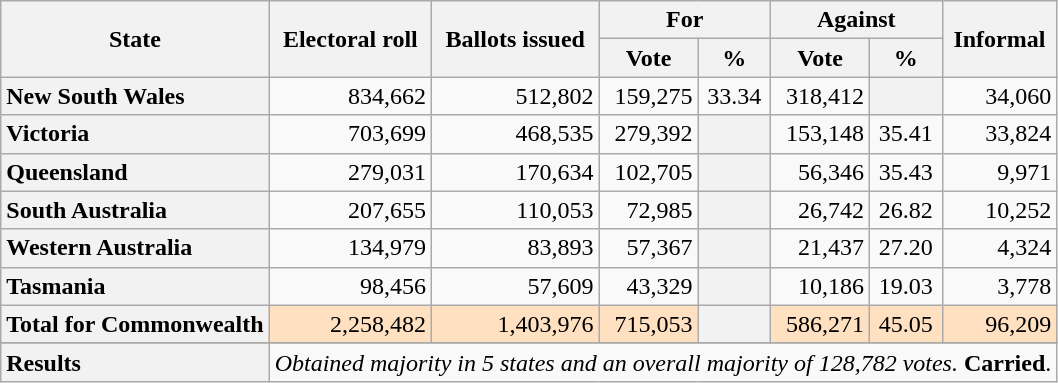<table class="wikitable">
<tr align=center>
<th rowspan="2">State</th>
<th rowspan="2">Electoral roll</th>
<th rowspan="2">Ballots issued</th>
<th align=center colspan="2">For</th>
<th align=center colspan="2">Against</th>
<th align=center rowspan="2">Informal</th>
</tr>
<tr>
<th align=center>Vote</th>
<th align=center>%</th>
<th align=center>Vote</th>
<th align=center>%</th>
</tr>
<tr align="right">
<th style="text-align:left;">New South Wales</th>
<td>834,662</td>
<td>512,802</td>
<td>159,275</td>
<td align=center>33.34</td>
<td>318,412</td>
<th></th>
<td>34,060</td>
</tr>
<tr align="right">
<th style="text-align:left;">Victoria</th>
<td>703,699</td>
<td>468,535</td>
<td>279,392</td>
<th></th>
<td>153,148</td>
<td align=center>35.41</td>
<td>33,824</td>
</tr>
<tr align="right">
<th style="text-align:left;">Queensland</th>
<td>279,031</td>
<td>170,634</td>
<td>102,705</td>
<th></th>
<td>56,346</td>
<td align=center>35.43</td>
<td>9,971</td>
</tr>
<tr align="right">
<th style="text-align:left;">South Australia</th>
<td>207,655</td>
<td>110,053</td>
<td>72,985</td>
<th></th>
<td>26,742</td>
<td align=center>26.82</td>
<td>10,252</td>
</tr>
<tr align="right">
<th style="text-align:left;">Western Australia</th>
<td>134,979</td>
<td>83,893</td>
<td>57,367</td>
<th></th>
<td>21,437</td>
<td align=center>27.20</td>
<td>4,324</td>
</tr>
<tr align="right">
<th style="text-align:left;">Tasmania</th>
<td>98,456</td>
<td>57,609</td>
<td>43,329</td>
<th></th>
<td>10,186</td>
<td align=center>19.03</td>
<td>3,778</td>
</tr>
<tr bgcolor=#FFE0C0 align="right">
<th style="text-align:left;">Total for Commonwealth</th>
<td>2,258,482</td>
<td>1,403,976</td>
<td>715,053</td>
<th></th>
<td>586,271</td>
<td align=center>45.05</td>
<td>96,209</td>
</tr>
<tr>
</tr>
<tr ---->
<th style="text-align:left;">Results</th>
<td colSpan="8"><em>Obtained majority in 5 states and an overall majority of 128,782 votes.</em> <strong>Carried</strong>.</td>
</tr>
</table>
